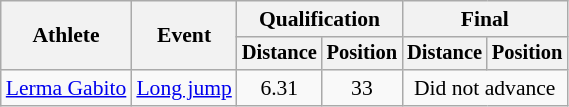<table class=wikitable style="font-size:90%">
<tr>
<th rowspan=2>Athlete</th>
<th rowspan=2>Event</th>
<th colspan=2>Qualification</th>
<th colspan=2>Final</th>
</tr>
<tr style="font-size:95%">
<th>Distance</th>
<th>Position</th>
<th>Distance</th>
<th>Position</th>
</tr>
<tr align=center>
<td align=left><a href='#'>Lerma Gabito</a></td>
<td align=left><a href='#'>Long jump</a></td>
<td>6.31</td>
<td>33</td>
<td colspan=2>Did not advance</td>
</tr>
</table>
